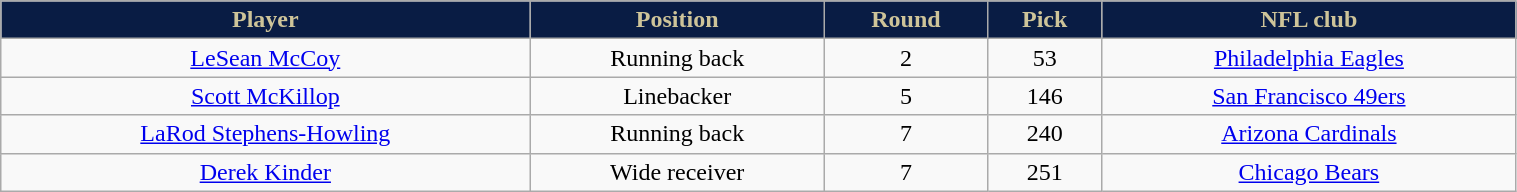<table class="wikitable" width="80%">
<tr align="center"  style="background:#091C44;color:#CEC499;">
<td><strong>Player</strong></td>
<td><strong>Position</strong></td>
<td><strong>Round</strong></td>
<td><strong>Pick</strong></td>
<td><strong>NFL club</strong></td>
</tr>
<tr align="center" bgcolor="">
<td><a href='#'>LeSean McCoy</a></td>
<td>Running back</td>
<td>2</td>
<td>53</td>
<td><a href='#'>Philadelphia Eagles</a></td>
</tr>
<tr align="center" bgcolor="">
<td><a href='#'>Scott McKillop</a></td>
<td>Linebacker</td>
<td>5</td>
<td>146</td>
<td><a href='#'>San Francisco 49ers</a></td>
</tr>
<tr align="center" bgcolor="">
<td><a href='#'>LaRod Stephens-Howling</a></td>
<td>Running back</td>
<td>7</td>
<td>240</td>
<td><a href='#'>Arizona Cardinals</a></td>
</tr>
<tr align="center" bgcolor="">
<td><a href='#'>Derek Kinder</a></td>
<td>Wide receiver</td>
<td>7</td>
<td>251</td>
<td><a href='#'>Chicago Bears</a></td>
</tr>
</table>
